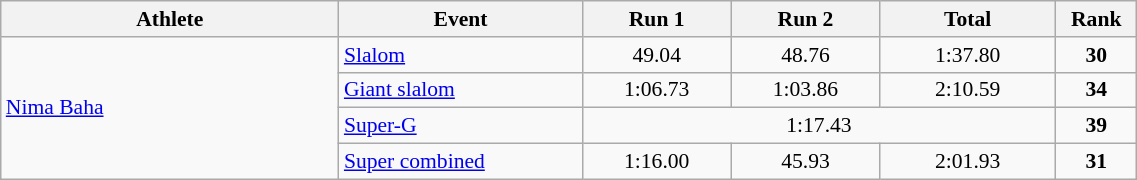<table class="wikitable" width="60%" style="text-align:center; font-size:90%">
<tr>
<th width="25%">Athlete</th>
<th width="18%">Event</th>
<th width="11%">Run 1</th>
<th width="11%">Run 2</th>
<th width="13%">Total</th>
<th width="6%">Rank</th>
</tr>
<tr>
<td rowspan=4 align="left"><a href='#'>Nima Baha</a></td>
<td align="left"><a href='#'>Slalom</a></td>
<td>49.04</td>
<td>48.76</td>
<td>1:37.80</td>
<td><strong>30</strong></td>
</tr>
<tr>
<td align="left"><a href='#'>Giant slalom</a></td>
<td>1:06.73</td>
<td>1:03.86</td>
<td>2:10.59</td>
<td><strong>34</strong></td>
</tr>
<tr>
<td align="left"><a href='#'>Super-G</a></td>
<td colspan=3>1:17.43</td>
<td><strong>39</strong></td>
</tr>
<tr>
<td align="left"><a href='#'>Super combined</a></td>
<td>1:16.00</td>
<td>45.93</td>
<td>2:01.93</td>
<td><strong>31</strong></td>
</tr>
</table>
